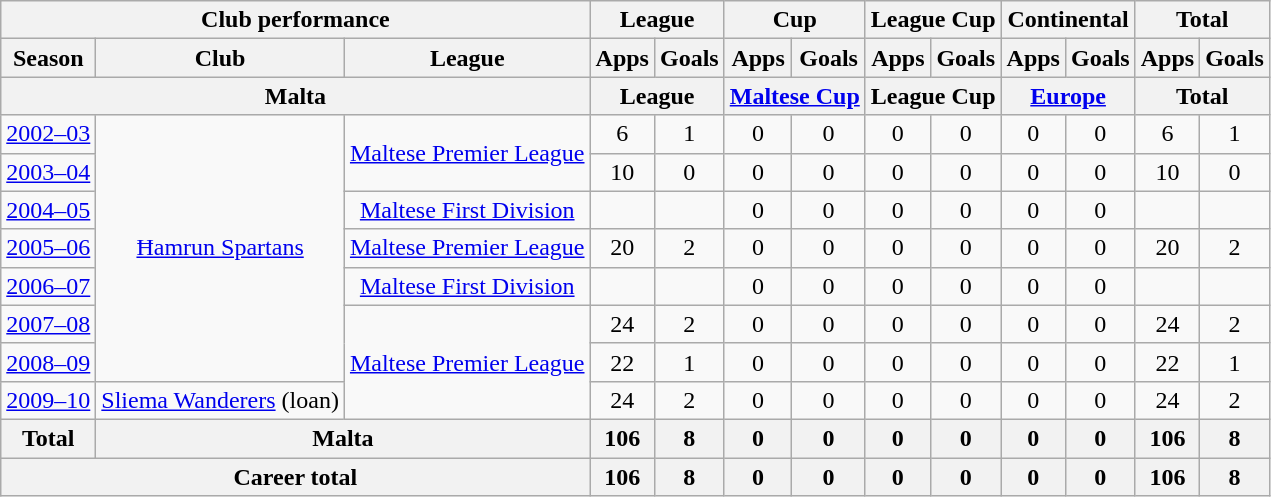<table class="wikitable" style="text-align:center">
<tr>
<th colspan=3>Club performance</th>
<th colspan=2>League</th>
<th colspan=2>Cup</th>
<th colspan=2>League Cup</th>
<th colspan=2>Continental</th>
<th colspan=2>Total</th>
</tr>
<tr>
<th>Season</th>
<th>Club</th>
<th>League</th>
<th>Apps</th>
<th>Goals</th>
<th>Apps</th>
<th>Goals</th>
<th>Apps</th>
<th>Goals</th>
<th>Apps</th>
<th>Goals</th>
<th>Apps</th>
<th>Goals</th>
</tr>
<tr>
<th colspan=3>Malta</th>
<th colspan=2>League</th>
<th colspan=2><a href='#'>Maltese Cup</a></th>
<th colspan=2>League Cup</th>
<th colspan=2><a href='#'>Europe</a></th>
<th colspan=2>Total</th>
</tr>
<tr>
<td><a href='#'>2002–03</a></td>
<td rowspan="7"><a href='#'>Ħamrun Spartans</a></td>
<td rowspan="2"><a href='#'>Maltese Premier League</a></td>
<td>6</td>
<td>1</td>
<td>0</td>
<td>0</td>
<td>0</td>
<td>0</td>
<td>0</td>
<td>0</td>
<td>6</td>
<td>1</td>
</tr>
<tr>
<td><a href='#'>2003–04</a></td>
<td>10</td>
<td>0</td>
<td>0</td>
<td>0</td>
<td>0</td>
<td>0</td>
<td>0</td>
<td>0</td>
<td>10</td>
<td>0</td>
</tr>
<tr>
<td><a href='#'>2004–05</a></td>
<td rowspan="1"><a href='#'>Maltese First Division</a></td>
<td></td>
<td></td>
<td>0</td>
<td>0</td>
<td>0</td>
<td>0</td>
<td>0</td>
<td>0</td>
<td></td>
<td></td>
</tr>
<tr>
<td><a href='#'>2005–06</a></td>
<td rowspan="1"><a href='#'>Maltese Premier League</a></td>
<td>20</td>
<td>2</td>
<td>0</td>
<td>0</td>
<td>0</td>
<td>0</td>
<td>0</td>
<td>0</td>
<td>20</td>
<td>2</td>
</tr>
<tr>
<td><a href='#'>2006–07</a></td>
<td rowspan="1"><a href='#'>Maltese First Division</a></td>
<td></td>
<td></td>
<td>0</td>
<td>0</td>
<td>0</td>
<td>0</td>
<td>0</td>
<td>0</td>
<td></td>
<td></td>
</tr>
<tr>
<td><a href='#'>2007–08</a></td>
<td rowspan="3"><a href='#'>Maltese Premier League</a></td>
<td>24</td>
<td>2</td>
<td>0</td>
<td>0</td>
<td>0</td>
<td>0</td>
<td>0</td>
<td>0</td>
<td>24</td>
<td>2</td>
</tr>
<tr>
<td><a href='#'>2008–09</a></td>
<td>22</td>
<td>1</td>
<td>0</td>
<td>0</td>
<td>0</td>
<td>0</td>
<td>0</td>
<td>0</td>
<td>22</td>
<td>1</td>
</tr>
<tr>
<td><a href='#'>2009–10</a></td>
<td rowspan="1"><a href='#'>Sliema Wanderers</a> (loan)</td>
<td>24</td>
<td>2</td>
<td>0</td>
<td>0</td>
<td>0</td>
<td>0</td>
<td>0</td>
<td>0</td>
<td>24</td>
<td>2</td>
</tr>
<tr>
<th rowspan=1>Total</th>
<th colspan=2>Malta</th>
<th>106</th>
<th>8</th>
<th>0</th>
<th>0</th>
<th>0</th>
<th>0</th>
<th>0</th>
<th>0</th>
<th>106</th>
<th>8</th>
</tr>
<tr>
<th colspan=3>Career total</th>
<th>106</th>
<th>8</th>
<th>0</th>
<th>0</th>
<th>0</th>
<th>0</th>
<th>0</th>
<th>0</th>
<th>106</th>
<th>8</th>
</tr>
</table>
